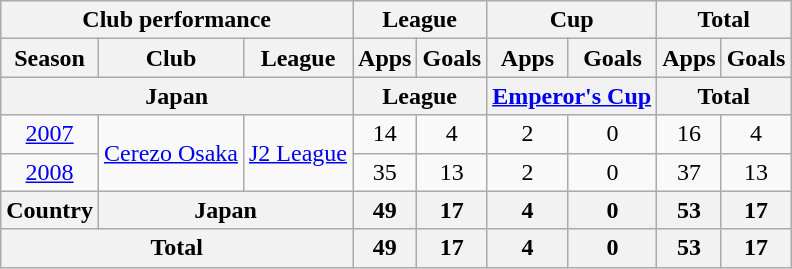<table class="wikitable" style="text-align:center;">
<tr>
<th colspan=3>Club performance</th>
<th colspan=2>League</th>
<th colspan=2>Cup</th>
<th colspan=2>Total</th>
</tr>
<tr>
<th>Season</th>
<th>Club</th>
<th>League</th>
<th>Apps</th>
<th>Goals</th>
<th>Apps</th>
<th>Goals</th>
<th>Apps</th>
<th>Goals</th>
</tr>
<tr>
<th colspan=3>Japan</th>
<th colspan=2>League</th>
<th colspan=2><a href='#'>Emperor's Cup</a></th>
<th colspan=2>Total</th>
</tr>
<tr>
<td><a href='#'>2007</a></td>
<td rowspan="2"><a href='#'>Cerezo Osaka</a></td>
<td rowspan="2"><a href='#'>J2 League</a></td>
<td>14</td>
<td>4</td>
<td>2</td>
<td>0</td>
<td>16</td>
<td>4</td>
</tr>
<tr>
<td><a href='#'>2008</a></td>
<td>35</td>
<td>13</td>
<td>2</td>
<td>0</td>
<td>37</td>
<td>13</td>
</tr>
<tr>
<th rowspan=1>Country</th>
<th colspan=2>Japan</th>
<th>49</th>
<th>17</th>
<th>4</th>
<th>0</th>
<th>53</th>
<th>17</th>
</tr>
<tr>
<th colspan=3>Total</th>
<th>49</th>
<th>17</th>
<th>4</th>
<th>0</th>
<th>53</th>
<th>17</th>
</tr>
</table>
